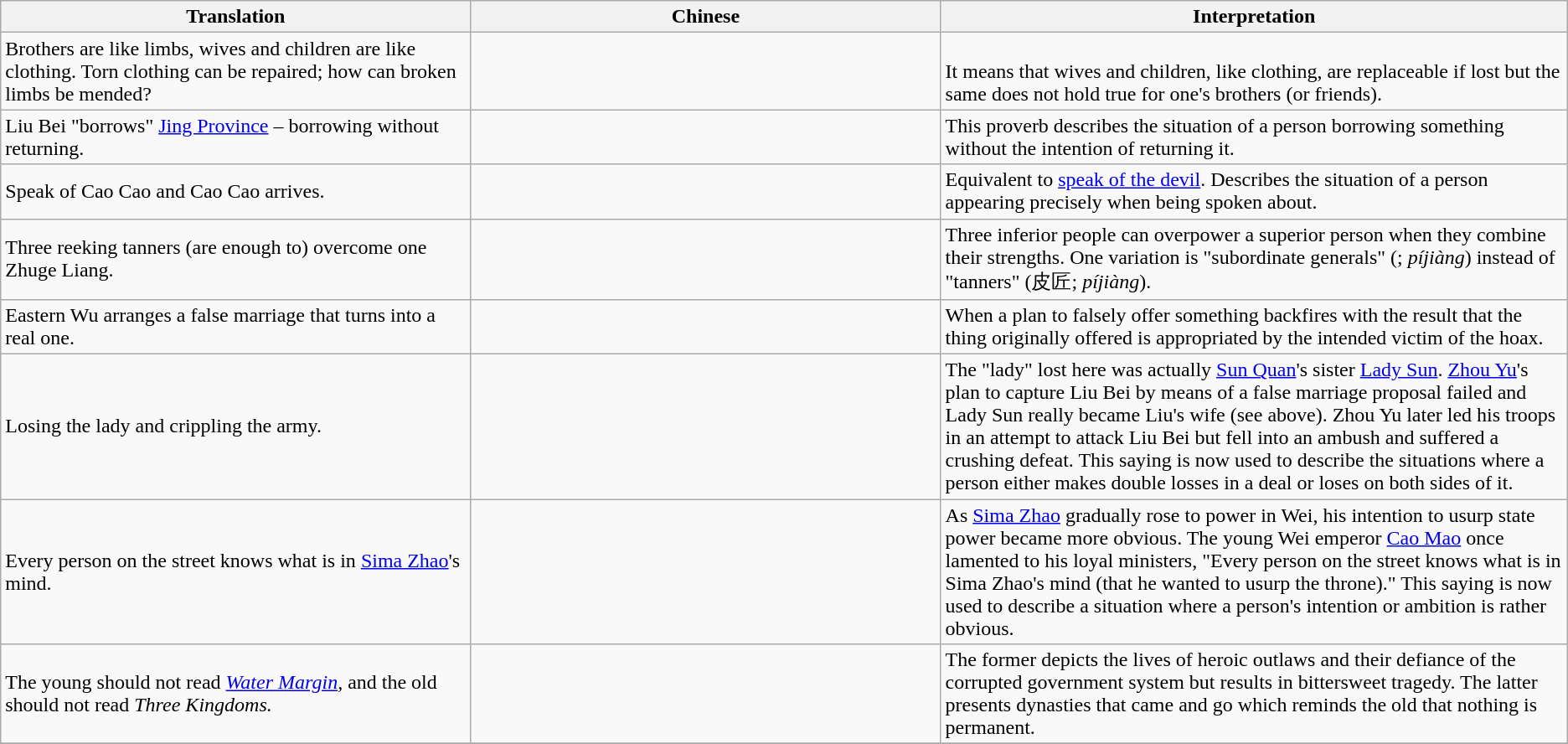<table class="wikitable">
<tr>
<th width=30%>Translation</th>
<th width=30%>Chinese</th>
<th width=40%>Interpretation</th>
</tr>
<tr>
<td>Brothers are like limbs, wives and children are like clothing. Torn clothing can be repaired; how can broken limbs be mended?</td>
<td></td>
<td><br>It means that wives and children, like clothing, are replaceable if lost but the same does not hold true for one's brothers (or friends).</td>
</tr>
<tr>
<td>Liu Bei "borrows" <a href='#'>Jing Province</a> – borrowing without returning.</td>
<td> <br> </td>
<td>This proverb describes the situation of a person borrowing something without the intention of returning it.</td>
</tr>
<tr>
<td>Speak of Cao Cao and Cao Cao arrives.</td>
<td> <br> </td>
<td>Equivalent to <a href='#'>speak of the devil</a>. Describes the situation of a person appearing precisely when being spoken about.</td>
</tr>
<tr>
<td>Three reeking tanners (are enough to) overcome one Zhuge Liang.</td>
<td> <br>  <br> </td>
<td>Three inferior people can overpower a superior person when they combine their strengths. One variation is "subordinate generals" (; <em>píjiàng</em>) instead of "tanners" (皮匠; <em>píjiàng</em>).</td>
</tr>
<tr>
<td>Eastern Wu arranges a false marriage that turns into a real one.</td>
<td></td>
<td>When a plan to falsely offer something backfires with the result that the thing originally offered is appropriated by the intended victim of the hoax.</td>
</tr>
<tr>
<td>Losing the lady and crippling the army.</td>
<td></td>
<td>The "lady" lost here was actually <a href='#'>Sun Quan</a>'s sister <a href='#'>Lady Sun</a>. <a href='#'>Zhou Yu</a>'s plan to capture Liu Bei by means of a false marriage proposal failed and Lady Sun really became Liu's wife (see above). Zhou Yu later led his troops in an attempt to attack Liu Bei but fell into an ambush and suffered a crushing defeat. This saying is now used to describe the situations where a person either makes double losses in a deal or loses on both sides of it.</td>
</tr>
<tr>
<td>Every person on the street knows what is in <a href='#'>Sima Zhao</a>'s mind.</td>
<td></td>
<td>As <a href='#'>Sima Zhao</a> gradually rose to power in Wei, his intention to usurp state power became more obvious. The young Wei emperor <a href='#'>Cao Mao</a> once lamented to his loyal ministers, "Every person on the street knows what is in Sima Zhao's mind (that he wanted to usurp the throne)." This saying is now used to describe a situation where a person's intention or ambition is rather obvious.</td>
</tr>
<tr>
<td>The young should not read <em><a href='#'>Water Margin</a>,</em> and the old should not read <em>Three Kingdoms.</em></td>
<td></td>
<td>The former depicts the lives of heroic outlaws and their defiance of the corrupted government system but results in bittersweet tragedy. The latter presents dynasties that came and go which reminds the old that nothing is permanent.</td>
</tr>
<tr>
</tr>
</table>
